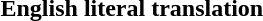<table cellpadding=7>
<tr>
<th>English literal translation</th>
</tr>
<tr style="vertical-align:top; white-space:nowrap;">
<td><br></td>
</tr>
</table>
